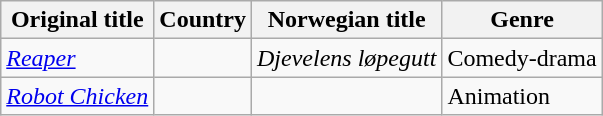<table class="wikitable">
<tr>
<th>Original title</th>
<th>Country</th>
<th>Norwegian title</th>
<th>Genre</th>
</tr>
<tr>
<td><em><a href='#'>Reaper</a></em></td>
<td></td>
<td><em>Djevelens løpegutt</em></td>
<td>Comedy-drama</td>
</tr>
<tr>
<td><em><a href='#'>Robot Chicken</a></em></td>
<td></td>
<td></td>
<td>Animation</td>
</tr>
</table>
